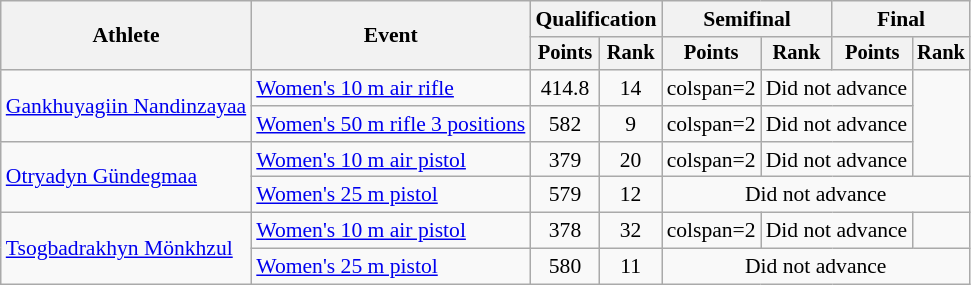<table class="wikitable" style="font-size:90%">
<tr>
<th rowspan="2">Athlete</th>
<th rowspan="2">Event</th>
<th colspan=2>Qualification</th>
<th colspan=2>Semifinal</th>
<th colspan=2>Final</th>
</tr>
<tr style="font-size:95%">
<th>Points</th>
<th>Rank</th>
<th>Points</th>
<th>Rank</th>
<th>Points</th>
<th>Rank</th>
</tr>
<tr align=center>
<td align=left rowspan=2><a href='#'>Gankhuyagiin Nandinzayaa</a></td>
<td align=left><a href='#'>Women's 10 m air rifle</a></td>
<td>414.8</td>
<td>14</td>
<td>colspan=2 </td>
<td colspan=2>Did not advance</td>
</tr>
<tr align=center>
<td align=left><a href='#'>Women's 50 m rifle 3 positions</a></td>
<td>582</td>
<td>9</td>
<td>colspan=2 </td>
<td colspan=2>Did not advance</td>
</tr>
<tr align=center>
<td align=left rowspan=2><a href='#'>Otryadyn Gündegmaa</a></td>
<td align=left><a href='#'>Women's 10 m air pistol</a></td>
<td>379</td>
<td>20</td>
<td>colspan=2 </td>
<td colspan=2>Did not advance</td>
</tr>
<tr align=center>
<td align=left><a href='#'>Women's 25 m pistol</a></td>
<td>579</td>
<td>12</td>
<td colspan=4>Did not advance</td>
</tr>
<tr align=center>
<td align=left rowspan=2><a href='#'>Tsogbadrakhyn Mönkhzul</a></td>
<td align=left><a href='#'>Women's 10 m air pistol</a></td>
<td>378</td>
<td>32</td>
<td>colspan=2 </td>
<td colspan=2>Did not advance</td>
</tr>
<tr align=center>
<td align=left><a href='#'>Women's 25 m pistol</a></td>
<td>580</td>
<td>11</td>
<td colspan=4>Did not advance</td>
</tr>
</table>
